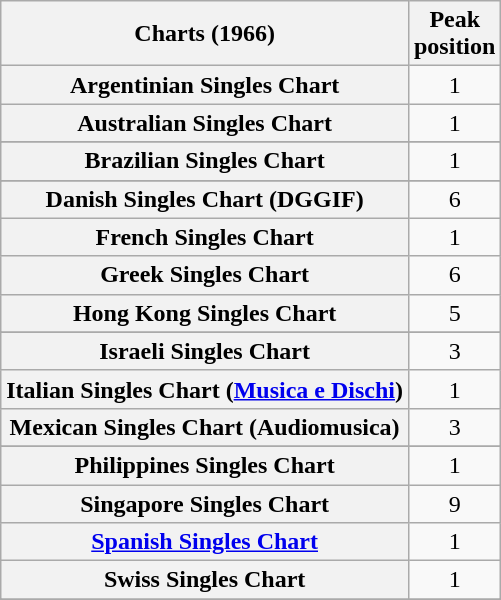<table class="wikitable sortable plainrowheaders" style="text-align:center">
<tr>
<th scope="col">Charts (1966)</th>
<th scope="col">Peak<br>position</th>
</tr>
<tr>
<th scope="row">Argentinian Singles Chart</th>
<td>1</td>
</tr>
<tr>
<th scope="row">Australian Singles Chart</th>
<td>1</td>
</tr>
<tr>
</tr>
<tr>
</tr>
<tr>
</tr>
<tr>
<th scope="row">Brazilian Singles Chart</th>
<td>1</td>
</tr>
<tr>
</tr>
<tr>
<th scope="row">Danish Singles Chart (DGGIF)</th>
<td>6</td>
</tr>
<tr>
<th scope="row">French Singles Chart</th>
<td>1</td>
</tr>
<tr>
<th scope="row">Greek Singles Chart</th>
<td>6</td>
</tr>
<tr>
<th scope="row">Hong Kong Singles Chart</th>
<td>5</td>
</tr>
<tr>
</tr>
<tr>
<th scope="row">Israeli Singles Chart</th>
<td>3</td>
</tr>
<tr>
<th scope="row">Italian Singles Chart (<a href='#'>Musica e Dischi</a>)</th>
<td>1</td>
</tr>
<tr>
<th scope="row">Mexican Singles Chart (Audiomusica)</th>
<td>3</td>
</tr>
<tr>
</tr>
<tr>
</tr>
<tr>
<th scope="row">Philippines Singles Chart</th>
<td>1</td>
</tr>
<tr>
<th scope="row">Singapore Singles Chart</th>
<td>9</td>
</tr>
<tr>
<th scope="row"><a href='#'>Spanish Singles Chart</a></th>
<td align="center">1</td>
</tr>
<tr>
<th scope="row">Swiss Singles Chart</th>
<td>1</td>
</tr>
<tr>
</tr>
<tr>
</tr>
<tr>
</tr>
<tr>
</tr>
<tr>
</tr>
</table>
